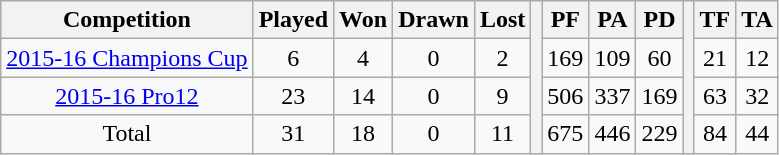<table class="wikitable">
<tr>
<th>Competition</th>
<th>Played</th>
<th>Won</th>
<th>Drawn</th>
<th>Lost</th>
<th rowspan="4"></th>
<th>PF</th>
<th>PA</th>
<th>PD</th>
<th rowspan="4"></th>
<th>TF</th>
<th>TA</th>
</tr>
<tr align=center>
<td><a href='#'>2015-16 Champions Cup</a></td>
<td>6</td>
<td>4</td>
<td>0</td>
<td>2</td>
<td>169</td>
<td>109</td>
<td>60</td>
<td>21</td>
<td>12</td>
</tr>
<tr align=center>
<td><a href='#'>2015-16 Pro12</a></td>
<td>23</td>
<td>14</td>
<td>0</td>
<td>9</td>
<td>506</td>
<td>337</td>
<td>169</td>
<td>63</td>
<td>32</td>
</tr>
<tr align=center>
<td>Total</td>
<td>31</td>
<td>18</td>
<td>0</td>
<td>11</td>
<td>675</td>
<td>446</td>
<td>229</td>
<td>84</td>
<td>44</td>
</tr>
</table>
